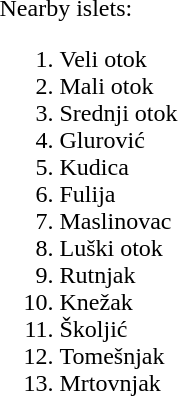<table>
<tr>
<td><br></td>
<td valign = top><br>Nearby islets:<ol><li>Veli otok</li><li>Mali otok</li><li>Srednji otok</li><li>Glurović</li><li>Kudica</li><li>Fulija</li><li>Maslinovac</li><li>Luški otok</li><li>Rutnjak</li><li>Knežak</li><li>Školjić</li><li>Tomešnjak</li><li>Mrtovnjak</li></ol></td>
</tr>
</table>
